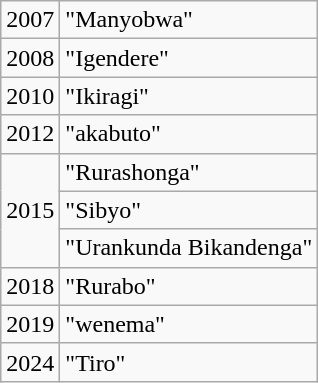<table class="wikitable">
<tr>
<td>2007</td>
<td>"Manyobwa"</td>
</tr>
<tr>
<td>2008</td>
<td>"Igendere"</td>
</tr>
<tr>
<td>2010</td>
<td>"Ikiragi"</td>
</tr>
<tr>
<td>2012</td>
<td>"akabuto"</td>
</tr>
<tr>
<td rowspan="3">2015</td>
<td>"Rurashonga"</td>
</tr>
<tr>
<td>"Sibyo"</td>
</tr>
<tr>
<td>"Urankunda Bikandenga"</td>
</tr>
<tr>
<td>2018</td>
<td>"Rurabo"</td>
</tr>
<tr>
<td>2019</td>
<td>"wenema"</td>
</tr>
<tr>
<td>2024</td>
<td>"Tiro"</td>
</tr>
</table>
